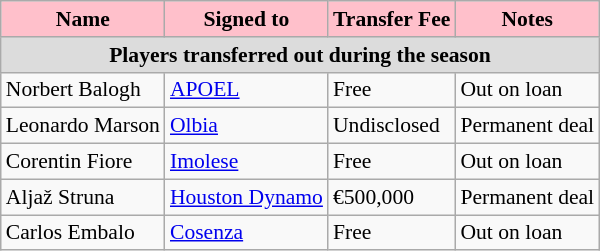<table class="wikitable" style="text-align:left; font-size:90%;">
<tr>
<th style="background:pink; color:black; text-align:center;">Name</th>
<th style="background:pink; color:black; text-align:center;">Signed to</th>
<th style="background:pink; color:black; text-align:center;">Transfer Fee</th>
<th style="background:pink; color:black; text-align:center;">Notes</th>
</tr>
<tr>
<th colspan=11 style="background:#DCDCDC; text-align:center;">Players transferred out during the season</th>
</tr>
<tr>
<td>Norbert Balogh</td>
<td> <a href='#'>APOEL</a></td>
<td>Free</td>
<td>Out on loan</td>
</tr>
<tr>
<td>Leonardo Marson</td>
<td> <a href='#'>Olbia</a></td>
<td>Undisclosed</td>
<td>Permanent deal</td>
</tr>
<tr>
<td>Corentin Fiore</td>
<td> <a href='#'>Imolese</a></td>
<td>Free</td>
<td>Out on loan</td>
</tr>
<tr>
<td>Aljaž Struna</td>
<td> <a href='#'>Houston Dynamo</a></td>
<td>€500,000</td>
<td>Permanent deal</td>
</tr>
<tr>
<td>Carlos Embalo</td>
<td> <a href='#'>Cosenza</a></td>
<td>Free</td>
<td>Out on loan</td>
</tr>
</table>
